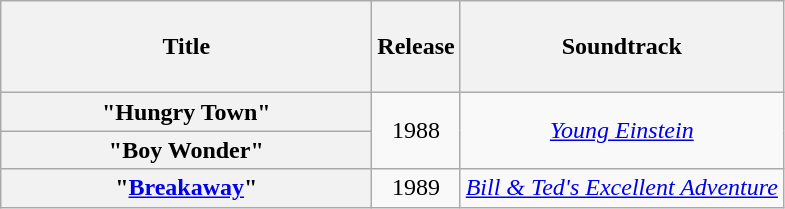<table class="wikitable plainrowheaders" style="text-align:center;">
<tr>
<th scope="col" style="width:15em;"><br>Title<br><br></th>
<th scope="col">Release</th>
<th scope="col">Soundtrack</th>
</tr>
<tr>
<th scope="row">"Hungry Town"</th>
<td rowspan=2>1988</td>
<td rowspan=2><em><a href='#'>Young Einstein</a></em></td>
</tr>
<tr>
<th scope="row">"Boy Wonder"</th>
</tr>
<tr>
<th scope="row">"<a href='#'>Breakaway</a>"</th>
<td>1989</td>
<td><em><a href='#'>Bill & Ted's Excellent Adventure</a></em></td>
</tr>
</table>
